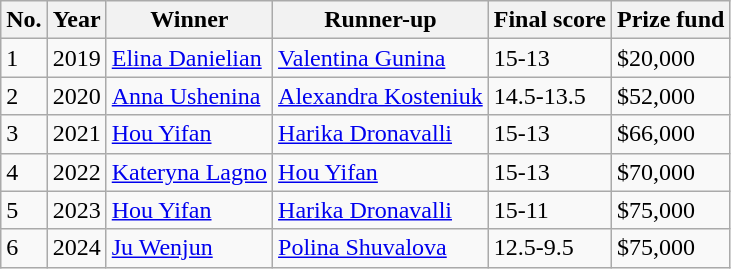<table class="wikitable">
<tr>
<th>No.</th>
<th>Year</th>
<th>Winner</th>
<th>Runner-up</th>
<th>Final score</th>
<th>Prize fund</th>
</tr>
<tr>
<td>1</td>
<td>2019</td>
<td> <a href='#'>Elina Danielian</a></td>
<td> <a href='#'>Valentina Gunina</a></td>
<td>15-13</td>
<td>$20,000</td>
</tr>
<tr>
<td>2</td>
<td>2020</td>
<td> <a href='#'>Anna Ushenina</a></td>
<td> <a href='#'>Alexandra Kosteniuk</a></td>
<td>14.5-13.5</td>
<td>$52,000</td>
</tr>
<tr>
<td>3</td>
<td>2021</td>
<td> <a href='#'>Hou Yifan</a></td>
<td> <a href='#'>Harika Dronavalli</a></td>
<td>15-13</td>
<td>$66,000</td>
</tr>
<tr>
<td>4</td>
<td>2022</td>
<td> <a href='#'>Kateryna Lagno</a></td>
<td> <a href='#'>Hou Yifan</a></td>
<td>15-13</td>
<td>$70,000</td>
</tr>
<tr>
<td>5</td>
<td>2023</td>
<td> <a href='#'>Hou Yifan</a></td>
<td> <a href='#'>Harika Dronavalli</a></td>
<td>15-11</td>
<td>$75,000</td>
</tr>
<tr>
<td>6</td>
<td>2024</td>
<td> <a href='#'>Ju Wenjun</a></td>
<td> <a href='#'>Polina Shuvalova</a></td>
<td>12.5-9.5</td>
<td>$75,000</td>
</tr>
</table>
